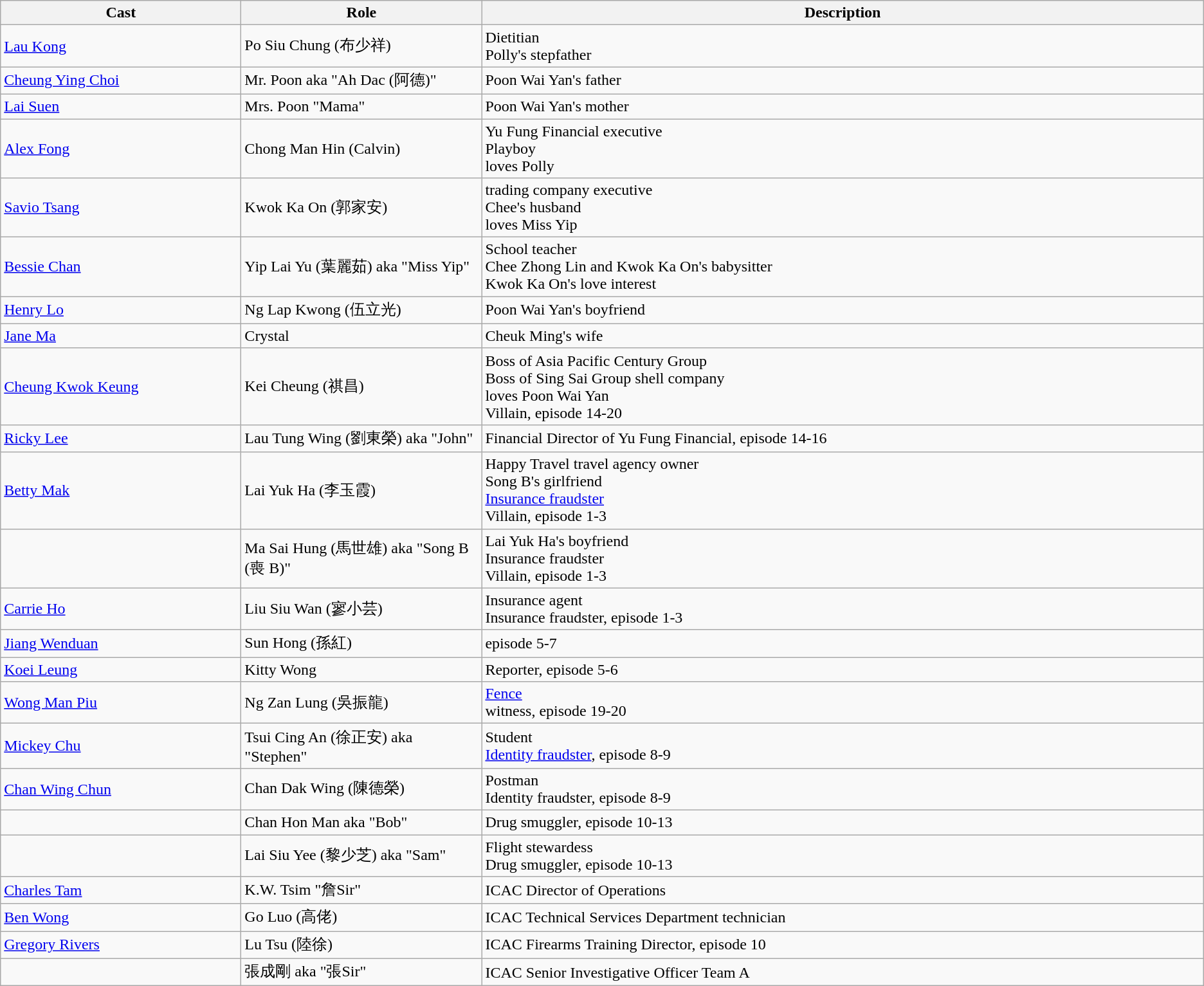<table class="wikitable">
<tr>
<th style="width:10%">Cast</th>
<th style="width:10%">Role</th>
<th style="width:30%">Description</th>
</tr>
<tr>
<td><a href='#'>Lau Kong</a></td>
<td>Po Siu Chung (布少祥)</td>
<td>Dietitian <br>Polly's stepfather</td>
</tr>
<tr>
<td><a href='#'>Cheung Ying Choi</a></td>
<td>Mr. Poon aka "Ah Dac (阿德)"</td>
<td>Poon Wai Yan's father</td>
</tr>
<tr>
<td><a href='#'>Lai Suen</a></td>
<td>Mrs. Poon "Mama"</td>
<td>Poon Wai Yan's mother</td>
</tr>
<tr>
<td><a href='#'>Alex Fong</a></td>
<td>Chong Man Hin (Calvin)</td>
<td>Yu Fung Financial executive <br> Playboy <br>loves Polly</td>
</tr>
<tr>
<td><a href='#'>Savio Tsang</a></td>
<td>Kwok Ka On (郭家安)</td>
<td>trading company executive <br> Chee's husband <br> loves Miss Yip</td>
</tr>
<tr>
<td><a href='#'>Bessie Chan</a></td>
<td>Yip Lai Yu (葉麗茹) aka "Miss Yip"</td>
<td>School teacher <br> Chee Zhong Lin and Kwok Ka On's babysitter <br>Kwok Ka On's love interest</td>
</tr>
<tr>
<td><a href='#'>Henry Lo</a></td>
<td>Ng Lap Kwong (伍立光)</td>
<td>Poon Wai Yan's boyfriend</td>
</tr>
<tr>
<td><a href='#'>Jane Ma</a></td>
<td>Crystal</td>
<td>Cheuk Ming's wife</td>
</tr>
<tr>
<td><a href='#'>Cheung Kwok Keung</a></td>
<td>Kei Cheung (祺昌)</td>
<td>Boss of Asia Pacific Century Group <br>Boss of Sing Sai Group shell company <br> loves Poon Wai Yan <br> Villain, episode 14-20</td>
</tr>
<tr>
<td><a href='#'>Ricky Lee</a></td>
<td>Lau Tung Wing (劉東榮) aka "John"</td>
<td>Financial Director of Yu Fung Financial, episode 14-16</td>
</tr>
<tr>
<td><a href='#'>Betty Mak</a></td>
<td>Lai Yuk Ha (李玉霞)</td>
<td>Happy Travel travel agency owner <br> Song B's girlfriend <br> <a href='#'>Insurance fraudster</a> <br> Villain, episode 1-3</td>
</tr>
<tr>
<td></td>
<td>Ma Sai Hung (馬世雄) aka "Song B (喪 B)"</td>
<td>Lai Yuk Ha's boyfriend <br> Insurance fraudster <br> Villain, episode 1-3</td>
</tr>
<tr>
<td><a href='#'>Carrie Ho</a></td>
<td>Liu Siu Wan (寥小芸)</td>
<td>Insurance agent <br> Insurance fraudster, episode 1-3</td>
</tr>
<tr>
<td><a href='#'>Jiang Wenduan</a></td>
<td>Sun Hong (孫紅)</td>
<td>episode 5-7</td>
</tr>
<tr>
<td><a href='#'>Koei Leung</a></td>
<td>Kitty Wong</td>
<td>Reporter, episode 5-6</td>
</tr>
<tr>
<td><a href='#'>Wong Man Piu</a></td>
<td>Ng Zan Lung (吳振龍)</td>
<td><a href='#'>Fence</a> <br> witness, episode 19-20</td>
</tr>
<tr>
<td><a href='#'>Mickey Chu</a></td>
<td>Tsui Cing An (徐正安) aka "Stephen"</td>
<td>Student <br> <a href='#'>Identity fraudster</a>, episode 8-9</td>
</tr>
<tr>
<td><a href='#'>Chan Wing Chun</a></td>
<td>Chan Dak Wing (陳德榮)</td>
<td>Postman <br> Identity fraudster, episode 8-9</td>
</tr>
<tr>
<td></td>
<td>Chan Hon Man aka "Bob"</td>
<td>Drug smuggler, episode 10-13</td>
</tr>
<tr>
<td></td>
<td>Lai Siu Yee (黎少芝) aka "Sam"</td>
<td>Flight stewardess <br> Drug smuggler, episode 10-13</td>
</tr>
<tr>
<td><a href='#'>Charles Tam</a></td>
<td>K.W. Tsim "詹Sir"</td>
<td>ICAC Director of Operations</td>
</tr>
<tr>
<td><a href='#'>Ben Wong</a></td>
<td>Go Luo (高佬)</td>
<td>ICAC Technical Services Department technician</td>
</tr>
<tr>
<td><a href='#'>Gregory Rivers</a></td>
<td>Lu Tsu (陸徐)</td>
<td>ICAC Firearms Training Director, episode 10</td>
</tr>
<tr>
<td></td>
<td>張成剛 aka "張Sir"</td>
<td>ICAC Senior Investigative Officer Team A</td>
</tr>
</table>
